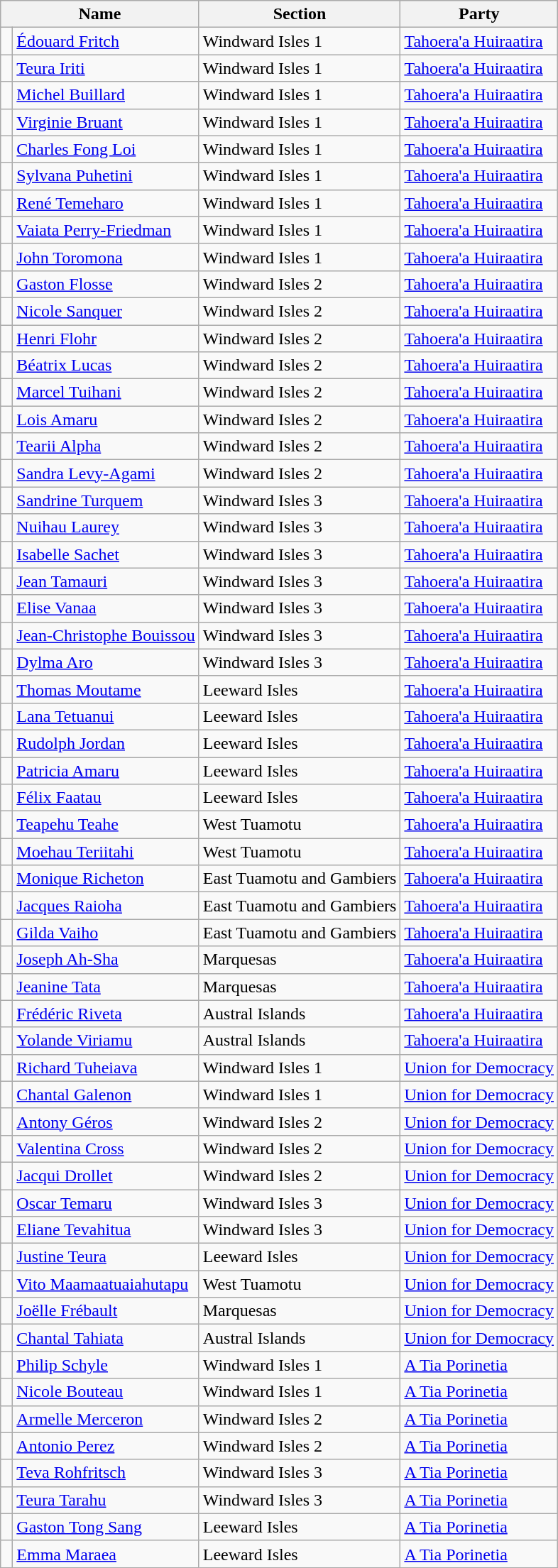<table class="wikitable sortable">
<tr>
<th colspan=2>Name</th>
<th>Section</th>
<th>Party</th>
</tr>
<tr>
<td bgcolor=> </td>
<td><a href='#'>Édouard Fritch</a></td>
<td>Windward Isles 1</td>
<td><a href='#'>Tahoera'a Huiraatira</a></td>
</tr>
<tr>
<td bgcolor=> </td>
<td><a href='#'>Teura Iriti</a></td>
<td>Windward Isles 1</td>
<td><a href='#'>Tahoera'a Huiraatira</a></td>
</tr>
<tr>
<td bgcolor=> </td>
<td><a href='#'>Michel Buillard</a></td>
<td>Windward Isles 1</td>
<td><a href='#'>Tahoera'a Huiraatira</a></td>
</tr>
<tr>
<td bgcolor=> </td>
<td><a href='#'>Virginie Bruant</a></td>
<td>Windward Isles 1</td>
<td><a href='#'>Tahoera'a Huiraatira</a></td>
</tr>
<tr>
<td bgcolor=> </td>
<td><a href='#'>Charles Fong Loi</a></td>
<td>Windward Isles 1</td>
<td><a href='#'>Tahoera'a Huiraatira</a></td>
</tr>
<tr>
<td bgcolor=> </td>
<td><a href='#'>Sylvana Puhetini</a></td>
<td>Windward Isles 1</td>
<td><a href='#'>Tahoera'a Huiraatira</a></td>
</tr>
<tr>
<td bgcolor=> </td>
<td><a href='#'>René Temeharo</a></td>
<td>Windward Isles 1</td>
<td><a href='#'>Tahoera'a Huiraatira</a></td>
</tr>
<tr>
<td bgcolor=> </td>
<td><a href='#'>Vaiata Perry-Friedman</a></td>
<td>Windward Isles 1</td>
<td><a href='#'>Tahoera'a Huiraatira</a></td>
</tr>
<tr>
<td bgcolor=> </td>
<td><a href='#'>John Toromona</a></td>
<td>Windward Isles 1</td>
<td><a href='#'>Tahoera'a Huiraatira</a></td>
</tr>
<tr>
<td bgcolor=> </td>
<td><a href='#'>Gaston Flosse</a></td>
<td>Windward Isles 2</td>
<td><a href='#'>Tahoera'a Huiraatira</a></td>
</tr>
<tr>
<td bgcolor=> </td>
<td><a href='#'>Nicole Sanquer</a></td>
<td>Windward Isles 2</td>
<td><a href='#'>Tahoera'a Huiraatira</a></td>
</tr>
<tr>
<td bgcolor=> </td>
<td><a href='#'>Henri Flohr</a></td>
<td>Windward Isles 2</td>
<td><a href='#'>Tahoera'a Huiraatira</a></td>
</tr>
<tr>
<td bgcolor=> </td>
<td><a href='#'>Béatrix Lucas</a></td>
<td>Windward Isles 2</td>
<td><a href='#'>Tahoera'a Huiraatira</a></td>
</tr>
<tr>
<td bgcolor=> </td>
<td><a href='#'>Marcel Tuihani</a></td>
<td>Windward Isles 2</td>
<td><a href='#'>Tahoera'a Huiraatira</a></td>
</tr>
<tr>
<td bgcolor=> </td>
<td><a href='#'>Lois Amaru</a></td>
<td>Windward Isles 2</td>
<td><a href='#'>Tahoera'a Huiraatira</a></td>
</tr>
<tr>
<td bgcolor=> </td>
<td><a href='#'>Tearii Alpha</a></td>
<td>Windward Isles 2</td>
<td><a href='#'>Tahoera'a Huiraatira</a></td>
</tr>
<tr>
<td bgcolor=> </td>
<td><a href='#'>Sandra Levy-Agami</a></td>
<td>Windward Isles 2</td>
<td><a href='#'>Tahoera'a Huiraatira</a></td>
</tr>
<tr>
<td bgcolor=> </td>
<td><a href='#'>Sandrine Turquem</a></td>
<td>Windward Isles 3</td>
<td><a href='#'>Tahoera'a Huiraatira</a></td>
</tr>
<tr>
<td bgcolor=> </td>
<td><a href='#'>Nuihau Laurey</a></td>
<td>Windward Isles 3</td>
<td><a href='#'>Tahoera'a Huiraatira</a></td>
</tr>
<tr>
<td bgcolor=> </td>
<td><a href='#'>Isabelle Sachet</a></td>
<td>Windward Isles 3</td>
<td><a href='#'>Tahoera'a Huiraatira</a></td>
</tr>
<tr>
<td bgcolor=> </td>
<td><a href='#'>Jean Tamauri</a></td>
<td>Windward Isles 3</td>
<td><a href='#'>Tahoera'a Huiraatira</a></td>
</tr>
<tr>
<td bgcolor=> </td>
<td><a href='#'>Elise Vanaa</a></td>
<td>Windward Isles 3</td>
<td><a href='#'>Tahoera'a Huiraatira</a></td>
</tr>
<tr>
<td bgcolor=> </td>
<td><a href='#'>Jean-Christophe Bouissou</a></td>
<td>Windward Isles 3</td>
<td><a href='#'>Tahoera'a Huiraatira</a></td>
</tr>
<tr>
<td bgcolor=> </td>
<td><a href='#'>Dylma Aro</a></td>
<td>Windward Isles 3</td>
<td><a href='#'>Tahoera'a Huiraatira</a></td>
</tr>
<tr>
<td bgcolor=> </td>
<td><a href='#'>Thomas Moutame</a></td>
<td>Leeward Isles</td>
<td><a href='#'>Tahoera'a Huiraatira</a></td>
</tr>
<tr>
<td bgcolor=> </td>
<td><a href='#'>Lana Tetuanui</a></td>
<td>Leeward Isles</td>
<td><a href='#'>Tahoera'a Huiraatira</a></td>
</tr>
<tr>
<td bgcolor=> </td>
<td><a href='#'>Rudolph Jordan</a></td>
<td>Leeward Isles</td>
<td><a href='#'>Tahoera'a Huiraatira</a></td>
</tr>
<tr>
<td bgcolor=> </td>
<td><a href='#'>Patricia Amaru</a></td>
<td>Leeward Isles</td>
<td><a href='#'>Tahoera'a Huiraatira</a></td>
</tr>
<tr>
<td bgcolor=> </td>
<td><a href='#'>Félix Faatau</a></td>
<td>Leeward Isles</td>
<td><a href='#'>Tahoera'a Huiraatira</a></td>
</tr>
<tr>
<td bgcolor=> </td>
<td><a href='#'>Teapehu Teahe</a></td>
<td>West Tuamotu</td>
<td><a href='#'>Tahoera'a Huiraatira</a></td>
</tr>
<tr>
<td bgcolor=> </td>
<td><a href='#'>Moehau Teriitahi</a></td>
<td>West Tuamotu</td>
<td><a href='#'>Tahoera'a Huiraatira</a></td>
</tr>
<tr>
<td bgcolor=> </td>
<td><a href='#'>Monique Richeton</a></td>
<td>East Tuamotu and Gambiers</td>
<td><a href='#'>Tahoera'a Huiraatira</a></td>
</tr>
<tr>
<td bgcolor=> </td>
<td><a href='#'>Jacques Raioha</a></td>
<td>East Tuamotu and Gambiers</td>
<td><a href='#'>Tahoera'a Huiraatira</a></td>
</tr>
<tr>
<td bgcolor=> </td>
<td><a href='#'>Gilda Vaiho</a></td>
<td>East Tuamotu and Gambiers</td>
<td><a href='#'>Tahoera'a Huiraatira</a></td>
</tr>
<tr>
<td bgcolor=> </td>
<td><a href='#'>Joseph Ah-Sha</a></td>
<td>Marquesas</td>
<td><a href='#'>Tahoera'a Huiraatira</a></td>
</tr>
<tr>
<td bgcolor=> </td>
<td><a href='#'>Jeanine Tata</a></td>
<td>Marquesas</td>
<td><a href='#'>Tahoera'a Huiraatira</a></td>
</tr>
<tr>
<td bgcolor=> </td>
<td><a href='#'>Frédéric  Riveta</a></td>
<td>Austral Islands</td>
<td><a href='#'>Tahoera'a Huiraatira</a></td>
</tr>
<tr>
<td bgcolor=> </td>
<td><a href='#'>Yolande Viriamu</a></td>
<td>Austral Islands</td>
<td><a href='#'>Tahoera'a Huiraatira</a></td>
</tr>
<tr>
<td bgcolor=> </td>
<td><a href='#'>Richard Tuheiava</a></td>
<td>Windward Isles 1</td>
<td><a href='#'>Union for Democracy</a></td>
</tr>
<tr>
<td bgcolor=> </td>
<td><a href='#'>Chantal Galenon</a></td>
<td>Windward Isles 1</td>
<td><a href='#'>Union for Democracy</a></td>
</tr>
<tr>
<td bgcolor=> </td>
<td><a href='#'>Antony Géros</a></td>
<td>Windward Isles 2</td>
<td><a href='#'>Union for Democracy</a></td>
</tr>
<tr>
<td bgcolor=> </td>
<td><a href='#'>Valentina Cross</a></td>
<td>Windward Isles 2</td>
<td><a href='#'>Union for Democracy</a></td>
</tr>
<tr>
<td bgcolor=> </td>
<td><a href='#'>Jacqui Drollet</a></td>
<td>Windward Isles 2</td>
<td><a href='#'>Union for Democracy</a></td>
</tr>
<tr>
<td bgcolor=> </td>
<td><a href='#'>Oscar Temaru</a></td>
<td>Windward Isles 3</td>
<td><a href='#'>Union for Democracy</a></td>
</tr>
<tr>
<td bgcolor=> </td>
<td><a href='#'>Eliane Tevahitua</a></td>
<td>Windward Isles 3</td>
<td><a href='#'>Union for Democracy</a></td>
</tr>
<tr>
<td bgcolor=> </td>
<td><a href='#'>Justine Teura</a></td>
<td>Leeward Isles</td>
<td><a href='#'>Union for Democracy</a></td>
</tr>
<tr>
<td bgcolor=> </td>
<td><a href='#'>Vito Maamaatuaiahutapu</a></td>
<td>West Tuamotu</td>
<td><a href='#'>Union for Democracy</a></td>
</tr>
<tr>
<td bgcolor=> </td>
<td><a href='#'>Joëlle Frébault</a></td>
<td>Marquesas</td>
<td><a href='#'>Union for Democracy</a></td>
</tr>
<tr>
<td bgcolor=> </td>
<td><a href='#'>Chantal Tahiata</a></td>
<td>Austral Islands</td>
<td><a href='#'>Union for Democracy</a></td>
</tr>
<tr>
<td bgcolor=> </td>
<td><a href='#'>Philip Schyle</a></td>
<td>Windward Isles 1</td>
<td><a href='#'>A Tia Porinetia</a></td>
</tr>
<tr>
<td bgcolor=> </td>
<td><a href='#'>Nicole Bouteau</a></td>
<td>Windward Isles 1</td>
<td><a href='#'>A Tia Porinetia</a></td>
</tr>
<tr>
<td bgcolor=> </td>
<td><a href='#'>Armelle Merceron</a></td>
<td>Windward Isles 2</td>
<td><a href='#'>A Tia Porinetia</a></td>
</tr>
<tr>
<td bgcolor=> </td>
<td><a href='#'>Antonio Perez</a></td>
<td>Windward Isles 2</td>
<td><a href='#'>A Tia Porinetia</a></td>
</tr>
<tr>
<td bgcolor=> </td>
<td><a href='#'>Teva Rohfritsch</a></td>
<td>Windward Isles 3</td>
<td><a href='#'>A Tia Porinetia</a></td>
</tr>
<tr>
<td bgcolor=> </td>
<td><a href='#'>Teura Tarahu</a></td>
<td>Windward Isles 3</td>
<td><a href='#'>A Tia Porinetia</a></td>
</tr>
<tr>
<td bgcolor=> </td>
<td><a href='#'>Gaston Tong Sang</a></td>
<td>Leeward Isles</td>
<td><a href='#'>A Tia Porinetia</a></td>
</tr>
<tr>
<td bgcolor=> </td>
<td><a href='#'>Emma Maraea</a></td>
<td>Leeward Isles</td>
<td><a href='#'>A Tia Porinetia</a></td>
</tr>
</table>
